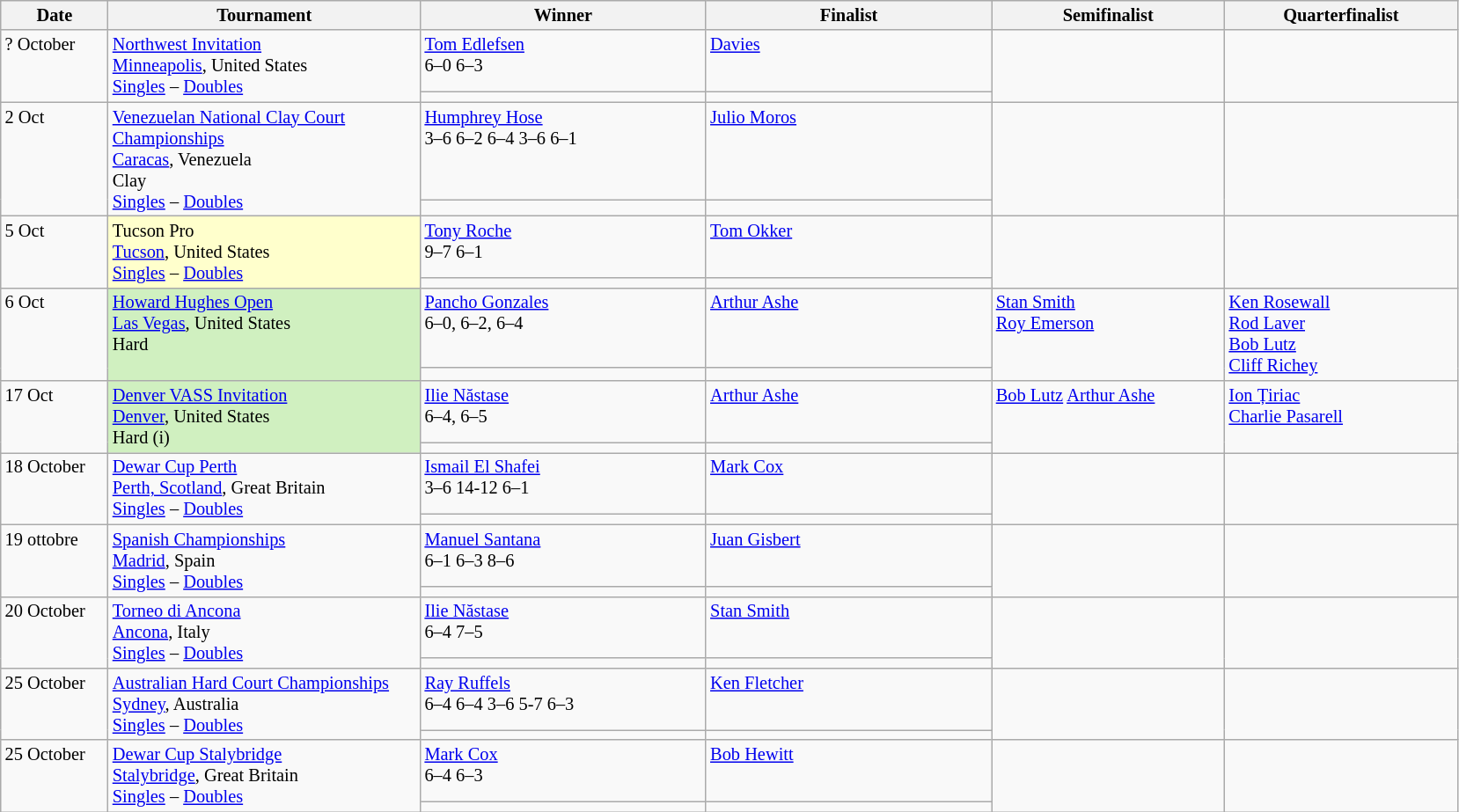<table class="wikitable" style="font-size:85%;">
<tr>
<th width="75">Date</th>
<th width="230">Tournament</th>
<th width="210">Winner</th>
<th width="210">Finalist</th>
<th width="170">Semifinalist</th>
<th width="170">Quarterfinalist</th>
</tr>
<tr valign=top>
<td rowspan=2>? October</td>
<td rowspan=2><a href='#'>Northwest Invitation</a><br><a href='#'>Minneapolis</a>, United States<br><a href='#'>Singles</a> – <a href='#'>Doubles</a></td>
<td> <a href='#'>Tom Edlefsen</a><br>6–0 6–3</td>
<td> <a href='#'>Davies</a></td>
<td rowspan=2></td>
<td rowspan=2></td>
</tr>
<tr valign=top>
<td></td>
<td></td>
</tr>
<tr valign=top>
<td rowspan=2>2 Oct</td>
<td rowspan=2><a href='#'>Venezuelan National Clay Court Championships</a><br><a href='#'>Caracas</a>, Venezuela<br>Clay<br><a href='#'>Singles</a> – <a href='#'>Doubles</a></td>
<td> <a href='#'>Humphrey Hose</a><br>3–6 6–2 6–4 3–6 6–1</td>
<td> <a href='#'>Julio Moros</a></td>
<td rowspan=2></td>
<td rowspan=2></td>
</tr>
<tr valign=top>
<td></td>
<td></td>
</tr>
<tr valign=top>
<td rowspan=2>5 Oct</td>
<td style="background:#ffc;" rowspan=2>Tucson Pro<br><a href='#'>Tucson</a>, United States<br><a href='#'>Singles</a> – <a href='#'>Doubles</a></td>
<td> <a href='#'>Tony Roche</a><br>9–7 6–1</td>
<td> <a href='#'>Tom Okker</a></td>
<td rowspan=2></td>
<td rowspan=2></td>
</tr>
<tr valign=top>
<td></td>
<td></td>
</tr>
<tr valign=top>
<td rowspan=2>6 Oct</td>
<td style="background:#d0f0c0;" rowspan=2><a href='#'>Howard Hughes Open</a><br> <a href='#'>Las Vegas</a>, United States<br>Hard</td>
<td> <a href='#'>Pancho Gonzales</a> <br>6–0, 6–2, 6–4</td>
<td> <a href='#'>Arthur Ashe</a></td>
<td rowspan=2> <a href='#'>Stan Smith</a> <br>  <a href='#'>Roy Emerson</a></td>
<td rowspan=2> <a href='#'>Ken Rosewall</a> <br>  <a href='#'>Rod Laver</a> <br>  <a href='#'>Bob Lutz</a> <br>  <a href='#'>Cliff Richey</a></td>
</tr>
<tr valign=top>
<td></td>
<td></td>
</tr>
<tr valign=top>
<td rowspan=2>17 Oct</td>
<td style="background:#d0f0c0;" rowspan=2><a href='#'>Denver VASS Invitation</a><br> <a href='#'>Denver</a>, United States<br>Hard (i)</td>
<td> <a href='#'>Ilie Năstase</a><br>6–4, 6–5</td>
<td> <a href='#'>Arthur Ashe</a></td>
<td rowspan=2>  <a href='#'>Bob Lutz</a>   <a href='#'>Arthur Ashe</a></td>
<td rowspan=2> <a href='#'>Ion Țiriac</a> <br>  <a href='#'>Charlie Pasarell</a></td>
</tr>
<tr valign=top>
<td></td>
<td></td>
</tr>
<tr valign=top>
<td rowspan=2>18 October</td>
<td rowspan=2><a href='#'>Dewar Cup Perth</a><br><a href='#'>Perth, Scotland</a>, Great Britain<br><a href='#'>Singles</a> – <a href='#'>Doubles</a></td>
<td> <a href='#'>Ismail El Shafei</a><br>3–6 14-12 6–1</td>
<td><a href='#'>Mark Cox</a></td>
<td rowspan=2></td>
<td rowspan=2></td>
</tr>
<tr valign=top>
<td></td>
<td></td>
</tr>
<tr valign=top>
<td rowspan=2>19 ottobre</td>
<td rowspan=2><a href='#'>Spanish Championships</a><br><a href='#'>Madrid</a>, Spain<br><a href='#'>Singles</a> – <a href='#'>Doubles</a></td>
<td> <a href='#'>Manuel Santana</a><br>6–1 6–3 8–6</td>
<td> <a href='#'>Juan Gisbert</a></td>
<td rowspan=2></td>
<td rowspan=2></td>
</tr>
<tr valign=top>
<td></td>
<td></td>
</tr>
<tr valign=top>
<td rowspan=2>20 October</td>
<td rowspan=2><a href='#'>Torneo di Ancona</a><br><a href='#'>Ancona</a>, Italy<br><a href='#'>Singles</a> – <a href='#'>Doubles</a></td>
<td> <a href='#'>Ilie Năstase</a><br>6–4 7–5</td>
<td> <a href='#'>Stan Smith</a></td>
<td rowspan=2></td>
<td rowspan=2></td>
</tr>
<tr valign=top>
<td></td>
<td></td>
</tr>
<tr valign=top>
<td rowspan=2>25 October</td>
<td rowspan=2><a href='#'>Australian Hard Court Championships</a><br><a href='#'>Sydney</a>, Australia<br><a href='#'>Singles</a> – <a href='#'>Doubles</a></td>
<td> <a href='#'>Ray Ruffels</a><br>6–4 6–4 3–6 5-7 6–3</td>
<td> <a href='#'>Ken Fletcher</a></td>
<td rowspan=2></td>
<td rowspan=2></td>
</tr>
<tr valign=top>
<td></td>
<td></td>
</tr>
<tr valign=top>
<td rowspan=2>25 October</td>
<td rowspan=2><a href='#'>Dewar Cup Stalybridge</a><br><a href='#'>Stalybridge</a>, Great Britain<br><a href='#'>Singles</a> – <a href='#'>Doubles</a></td>
<td> <a href='#'>Mark Cox</a><br>6–4 6–3</td>
<td> <a href='#'>Bob Hewitt</a></td>
<td rowspan=2></td>
<td rowspan=2></td>
</tr>
<tr valign=top>
<td></td>
<td></td>
</tr>
</table>
